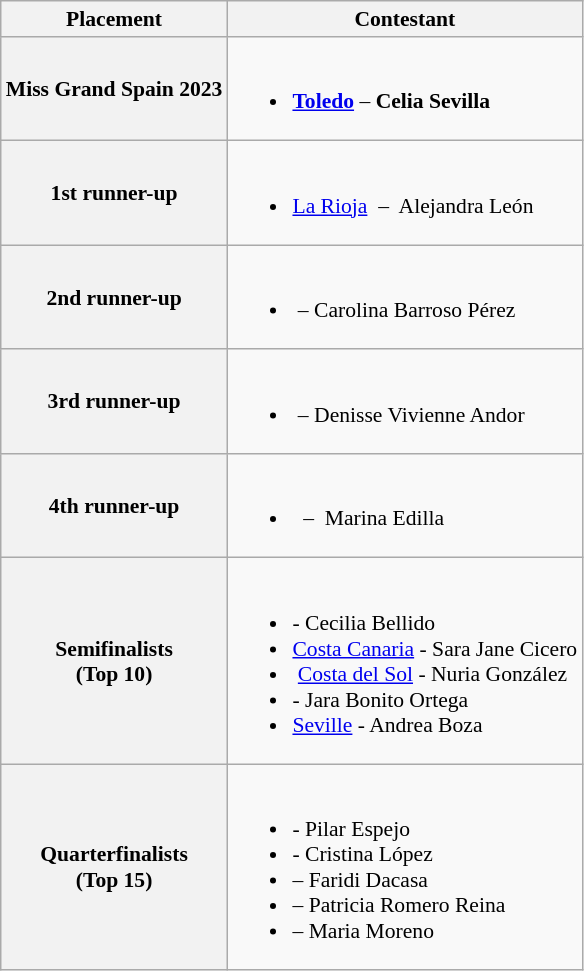<table class="wikitable" style="font-size: 90%">
<tr>
<th>Placement</th>
<th>Contestant</th>
</tr>
<tr>
<th>Miss Grand Spain 2023</th>
<td><br><ul><li> <strong><a href='#'>Toledo</a></strong> – <strong>Celia Sevilla</strong></li></ul></td>
</tr>
<tr>
<th>1st runner-up</th>
<td><br><ul><li> <a href='#'>La Rioja</a>  –  Alejandra León</li></ul></td>
</tr>
<tr>
<th>2nd runner-up</th>
<td><br><ul><li> – Carolina Barroso Pérez</li></ul></td>
</tr>
<tr>
<th>3rd runner-up</th>
<td><br><ul><li>  – Denisse Vivienne Andor</li></ul></td>
</tr>
<tr>
<th>4th runner-up</th>
<td><br><ul><li>  –  Marina Edilla</li></ul></td>
</tr>
<tr>
<th>Semifinalists<br>(Top 10)</th>
<td><br><ul><li> - Cecilia Bellido</li><li> <a href='#'>Costa Canaria</a> - Sara Jane Cicero</li><li> <a href='#'>Costa del Sol</a> - Nuria González</li><li> - Jara Bonito Ortega</li><li> <a href='#'>Seville</a> - Andrea Boza</li></ul></td>
</tr>
<tr>
<th>Quarterfinalists<br>(Top 15)</th>
<td><br><ul><li> - Pilar Espejo</li><li> - Cristina López</li><li> – Faridi Dacasa</li><li> – Patricia Romero Reina</li><li> – Maria Moreno</li></ul></td>
</tr>
</table>
